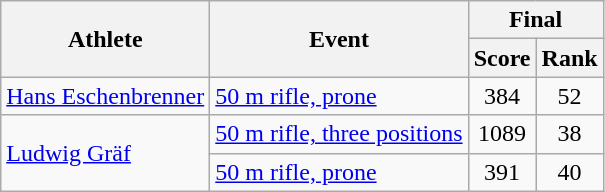<table class="wikitable">
<tr>
<th rowspan="2">Athlete</th>
<th rowspan="2">Event</th>
<th colspan="2">Final</th>
</tr>
<tr>
<th>Score</th>
<th>Rank</th>
</tr>
<tr>
<td><a href='#'>Hans Eschenbrenner</a></td>
<td><a href='#'>50 m rifle, prone</a></td>
<td align="center">384</td>
<td align="center">52</td>
</tr>
<tr>
<td rowspan=2><a href='#'>Ludwig Gräf</a></td>
<td><a href='#'>50 m rifle, three positions</a></td>
<td align="center">1089</td>
<td align="center">38</td>
</tr>
<tr>
<td><a href='#'>50 m rifle, prone</a></td>
<td align="center">391</td>
<td align="center">40</td>
</tr>
</table>
